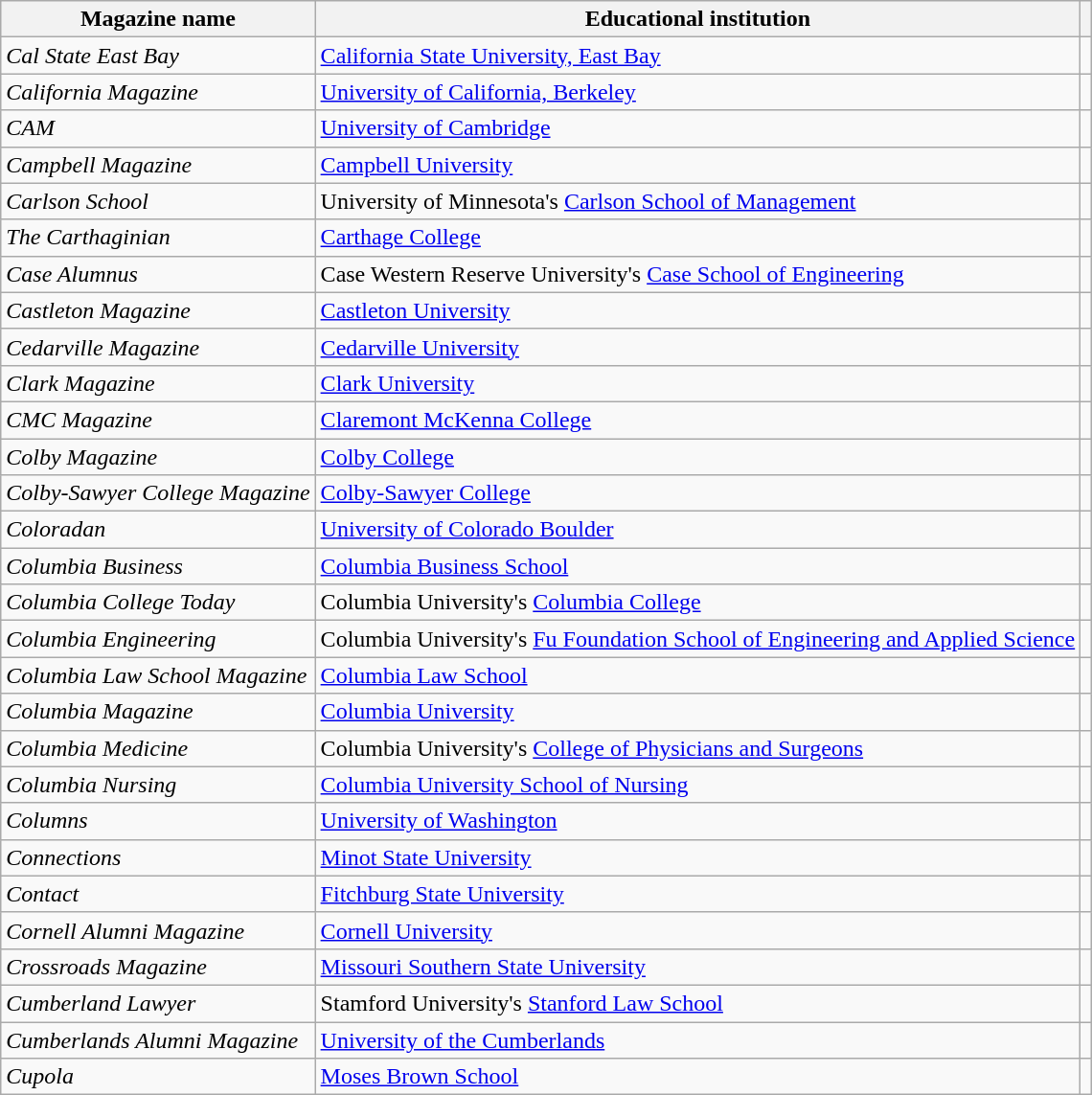<table class="wikitable">
<tr>
<th>Magazine name</th>
<th>Educational institution</th>
<th></th>
</tr>
<tr>
<td><em>Cal State East Bay</em></td>
<td><a href='#'>California State University, East Bay</a></td>
<td></td>
</tr>
<tr>
<td><em>California Magazine</em></td>
<td><a href='#'>University of California, Berkeley</a></td>
<td></td>
</tr>
<tr>
<td><em>CAM</em></td>
<td><a href='#'>University of Cambridge</a></td>
<td></td>
</tr>
<tr>
<td><em>Campbell Magazine</em></td>
<td><a href='#'>Campbell University</a></td>
<td></td>
</tr>
<tr>
<td><em>Carlson School</em></td>
<td>University of Minnesota's <a href='#'>Carlson School of Management</a></td>
<td></td>
</tr>
<tr>
<td><em>The Carthaginian</em></td>
<td><a href='#'>Carthage College</a></td>
<td></td>
</tr>
<tr>
<td><em>Case Alumnus</em></td>
<td>Case Western Reserve University's <a href='#'>Case School of Engineering</a></td>
<td></td>
</tr>
<tr>
<td><em>Castleton Magazine</em></td>
<td><a href='#'>Castleton University</a></td>
<td></td>
</tr>
<tr>
<td><em>Cedarville Magazine</em></td>
<td><a href='#'>Cedarville University</a></td>
<td></td>
</tr>
<tr>
<td><em>Clark Magazine</em></td>
<td><a href='#'>Clark University</a></td>
<td></td>
</tr>
<tr>
<td><em>CMC Magazine</em></td>
<td><a href='#'>Claremont McKenna College</a></td>
<td></td>
</tr>
<tr>
<td><em>Colby Magazine</em></td>
<td><a href='#'>Colby College</a></td>
<td></td>
</tr>
<tr>
<td><em>Colby-Sawyer College Magazine</em></td>
<td><a href='#'>Colby-Sawyer College</a></td>
<td></td>
</tr>
<tr>
<td><em>Coloradan</em></td>
<td><a href='#'>University of Colorado Boulder</a></td>
<td></td>
</tr>
<tr>
<td><em>Columbia Business</em></td>
<td><a href='#'>Columbia Business School</a></td>
<td></td>
</tr>
<tr>
<td><em>Columbia College Today</em></td>
<td>Columbia University's <a href='#'>Columbia College</a></td>
<td></td>
</tr>
<tr>
<td><em>Columbia Engineering</em></td>
<td>Columbia University's <a href='#'>Fu Foundation School of Engineering and Applied Science</a></td>
<td></td>
</tr>
<tr>
<td><em>Columbia Law School Magazine</em></td>
<td><a href='#'>Columbia Law School</a></td>
<td></td>
</tr>
<tr>
<td><em>Columbia Magazine</em></td>
<td><a href='#'>Columbia University</a></td>
<td></td>
</tr>
<tr>
<td><em>Columbia Medicine</em></td>
<td>Columbia University's <a href='#'>College of Physicians and Surgeons</a></td>
<td></td>
</tr>
<tr>
<td><em>Columbia Nursing</em></td>
<td><a href='#'>Columbia University School of Nursing</a></td>
<td></td>
</tr>
<tr>
<td><em>Columns</em></td>
<td><a href='#'>University of Washington</a></td>
<td></td>
</tr>
<tr>
<td><em>Connections</em></td>
<td><a href='#'>Minot State University</a></td>
<td></td>
</tr>
<tr>
<td><em>Contact</em></td>
<td><a href='#'>Fitchburg State University</a></td>
<td></td>
</tr>
<tr>
<td><em>Cornell Alumni Magazine</em></td>
<td><a href='#'>Cornell University</a></td>
<td></td>
</tr>
<tr>
<td><em>Crossroads Magazine</em></td>
<td><a href='#'>Missouri Southern State University</a></td>
<td></td>
</tr>
<tr>
<td><em>Cumberland Lawyer</em></td>
<td>Stamford University's <a href='#'>Stanford Law School</a></td>
<td></td>
</tr>
<tr>
<td><em>Cumberlands Alumni Magazine</em></td>
<td><a href='#'>University of the Cumberlands</a></td>
<td></td>
</tr>
<tr>
<td><em>Cupola</em></td>
<td><a href='#'>Moses Brown School</a></td>
<td></td>
</tr>
</table>
